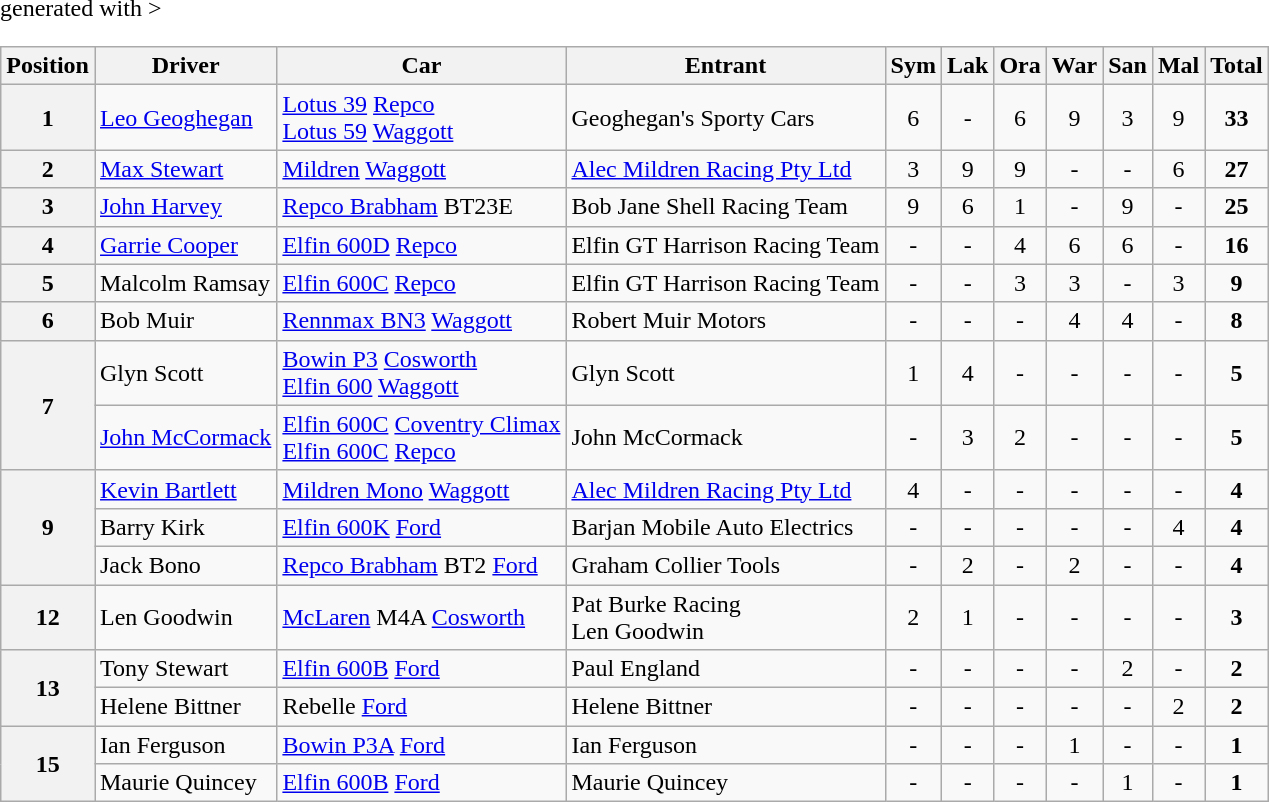<table class="wikitable" <hiddentext>generated with >
<tr style="font-weight:bold">
<th>Position</th>
<th>Driver</th>
<th>Car</th>
<th>Entrant</th>
<th>Sym</th>
<th>Lak</th>
<th>Ora</th>
<th>War</th>
<th>San</th>
<th>Mal</th>
<th>Total</th>
</tr>
<tr>
<th>1</th>
<td><a href='#'>Leo Geoghegan</a></td>
<td><a href='#'>Lotus 39</a> <a href='#'>Repco</a><br> <a href='#'>Lotus 59</a> <a href='#'>Waggott</a></td>
<td>Geoghegan's Sporty Cars</td>
<td align="center">6</td>
<td align="center">-</td>
<td align="center">6</td>
<td align="center">9</td>
<td align="center">3</td>
<td align="center">9</td>
<td align="center"><strong>33</strong></td>
</tr>
<tr>
<th>2</th>
<td><a href='#'>Max Stewart</a></td>
<td><a href='#'>Mildren</a> <a href='#'>Waggott</a></td>
<td><a href='#'>Alec Mildren Racing Pty Ltd</a></td>
<td align="center">3</td>
<td align="center">9</td>
<td align="center">9</td>
<td align="center">-</td>
<td align="center">-</td>
<td align="center">6</td>
<td align="center"><strong>27</strong></td>
</tr>
<tr>
<th>3</th>
<td><a href='#'>John Harvey</a></td>
<td><a href='#'>Repco Brabham</a> BT23E</td>
<td>Bob Jane Shell Racing Team</td>
<td align="center">9</td>
<td align="center">6</td>
<td align="center">1</td>
<td align="center">-</td>
<td align="center">9</td>
<td align="center">-</td>
<td align="center"><strong>25</strong></td>
</tr>
<tr>
<th>4</th>
<td><a href='#'>Garrie Cooper</a></td>
<td><a href='#'>Elfin 600D</a> <a href='#'>Repco</a></td>
<td>Elfin GT Harrison Racing Team</td>
<td align="center">-</td>
<td align="center">-</td>
<td align="center">4</td>
<td align="center">6</td>
<td align="center">6</td>
<td align="center">-</td>
<td align="center"><strong>16</strong></td>
</tr>
<tr>
<th>5</th>
<td>Malcolm Ramsay</td>
<td><a href='#'>Elfin 600C</a> <a href='#'>Repco</a></td>
<td>Elfin GT Harrison Racing Team</td>
<td align="center">-</td>
<td align="center">-</td>
<td align="center">3</td>
<td align="center">3</td>
<td align="center">-</td>
<td align="center">3</td>
<td align="center"><strong>9</strong></td>
</tr>
<tr>
<th>6</th>
<td>Bob Muir</td>
<td><a href='#'>Rennmax BN3</a> <a href='#'>Waggott</a></td>
<td>Robert Muir Motors</td>
<td align="center">-</td>
<td align="center">-</td>
<td align="center">-</td>
<td align="center">4</td>
<td align="center">4</td>
<td align="center">-</td>
<td align="center"><strong>8</strong></td>
</tr>
<tr>
<th rowspan=2>7</th>
<td>Glyn Scott</td>
<td><a href='#'>Bowin P3</a> <a href='#'>Cosworth</a><br> <a href='#'>Elfin 600</a> <a href='#'>Waggott</a></td>
<td>Glyn Scott</td>
<td align="center">1</td>
<td align="center">4</td>
<td align="center">-</td>
<td align="center">-</td>
<td align="center">-</td>
<td align="center">-</td>
<td align="center"><strong>5</strong></td>
</tr>
<tr>
<td><a href='#'>John McCormack</a></td>
<td><a href='#'>Elfin 600C</a> <a href='#'>Coventry Climax</a> <br> <a href='#'>Elfin 600C</a> <a href='#'>Repco</a></td>
<td>John McCormack</td>
<td align="center">-</td>
<td align="center">3</td>
<td align="center">2</td>
<td align="center">-</td>
<td align="center">-</td>
<td align="center">-</td>
<td align="center"><strong>5</strong></td>
</tr>
<tr>
<th rowspan=3>9</th>
<td><a href='#'>Kevin Bartlett</a></td>
<td><a href='#'>Mildren Mono</a>  <a href='#'>Waggott</a></td>
<td><a href='#'>Alec Mildren Racing Pty Ltd</a></td>
<td align="center">4</td>
<td align="center">-</td>
<td align="center">-</td>
<td align="center">-</td>
<td align="center">-</td>
<td align="center">-</td>
<td align="center"><strong>4</strong></td>
</tr>
<tr>
<td>Barry Kirk</td>
<td><a href='#'>Elfin 600K</a> <a href='#'>Ford</a></td>
<td>Barjan Mobile Auto Electrics</td>
<td align="center">-</td>
<td align="center">-</td>
<td align="center">-</td>
<td align="center">-</td>
<td align="center">-</td>
<td align="center">4</td>
<td align="center"><strong>4</strong></td>
</tr>
<tr>
<td>Jack Bono</td>
<td><a href='#'>Repco Brabham</a> BT2 <a href='#'>Ford</a></td>
<td>Graham Collier Tools</td>
<td align="center">-</td>
<td align="center">2</td>
<td align="center">-</td>
<td align="center">2</td>
<td align="center">-</td>
<td align="center">-</td>
<td align="center"><strong>4</strong></td>
</tr>
<tr>
<th>12</th>
<td>Len Goodwin</td>
<td><a href='#'>McLaren</a> M4A <a href='#'>Cosworth</a></td>
<td>Pat Burke Racing <br> Len Goodwin</td>
<td align="center">2</td>
<td align="center">1</td>
<td align="center">-</td>
<td align="center">-</td>
<td align="center">-</td>
<td align="center">-</td>
<td align="center"><strong>3</strong></td>
</tr>
<tr>
<th rowspan=2>13</th>
<td>Tony Stewart</td>
<td><a href='#'>Elfin 600B</a> <a href='#'>Ford</a></td>
<td>Paul England</td>
<td align="center">-</td>
<td align="center">-</td>
<td align="center">-</td>
<td align="center">-</td>
<td align="center">2</td>
<td align="center">-</td>
<td align="center"><strong>2</strong></td>
</tr>
<tr>
<td>Helene Bittner</td>
<td>Rebelle <a href='#'>Ford</a>  </td>
<td>Helene Bittner</td>
<td align="center">-</td>
<td align="center">-</td>
<td align="center">-</td>
<td align="center">-</td>
<td align="center">-</td>
<td align="center">2</td>
<td align="center"><strong>2</strong></td>
</tr>
<tr>
<th rowspan=2>15</th>
<td>Ian Ferguson</td>
<td><a href='#'>Bowin P3A</a> <a href='#'>Ford</a></td>
<td>Ian Ferguson</td>
<td align="center">-</td>
<td align="center">-</td>
<td align="center">-</td>
<td align="center">1</td>
<td align="center">-</td>
<td align="center">-</td>
<td align="center"><strong>1</strong></td>
</tr>
<tr>
<td>Maurie Quincey</td>
<td><a href='#'>Elfin 600B</a> <a href='#'>Ford</a></td>
<td>Maurie Quincey</td>
<td align="center">-</td>
<td align="center">-</td>
<td align="center">-</td>
<td align="center">-</td>
<td align="center">1</td>
<td align="center">-</td>
<td align="center"><strong>1</strong></td>
</tr>
</table>
